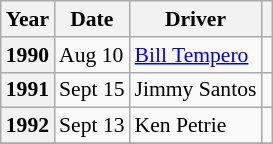<table class="sortable wikitable" style="font-size: 90%;">
<tr>
<th>Year</th>
<th>Date</th>
<th>Driver</th>
<th></th>
</tr>
<tr>
<th>1990</th>
<td>Aug 10</td>
<td> <a href='#'>Bill Tempero</a></td>
<td></td>
</tr>
<tr>
<th>1991</th>
<td>Sept 15</td>
<td> Jimmy Santos</td>
<td></td>
</tr>
<tr>
<th>1992</th>
<td>Sept 13</td>
<td> Ken Petrie</td>
<td></td>
</tr>
<tr>
</tr>
</table>
